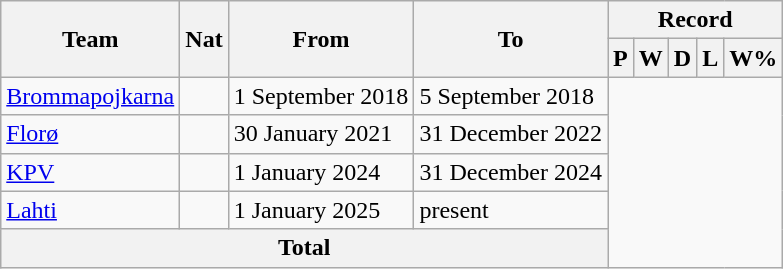<table class="wikitable" style="text-align:center">
<tr>
<th rowspan="2">Team</th>
<th rowspan="2">Nat</th>
<th rowspan="2">From</th>
<th rowspan="2">To</th>
<th colspan="8">Record</th>
</tr>
<tr>
<th>P</th>
<th>W</th>
<th>D</th>
<th>L</th>
<th>W%</th>
</tr>
<tr>
<td align=left><a href='#'>Brommapojkarna</a> </td>
<td></td>
<td align=left>1 September 2018</td>
<td align=left>5 September 2018<br></td>
</tr>
<tr>
<td align=left><a href='#'>Florø</a></td>
<td></td>
<td align=left>30 January 2021</td>
<td align=left>31 December 2022<br></td>
</tr>
<tr>
<td align=left><a href='#'>KPV</a></td>
<td></td>
<td align=left>1 January 2024</td>
<td align=left>31 December 2024<br></td>
</tr>
<tr>
<td align=left><a href='#'>Lahti</a></td>
<td></td>
<td align=left>1 January 2025</td>
<td align=left>present<br></td>
</tr>
<tr>
<th colspan="4">Total<br></th>
</tr>
</table>
